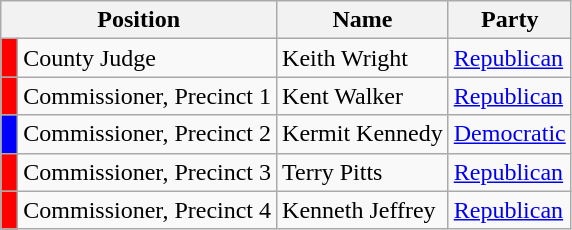<table class=wikitable>
<tr>
<th colspan="2"  style="text-align:center; vertical-align:bottom;"><strong>Position</strong></th>
<th style="text-align:center; vertical-align:bottom;"><strong>Name</strong></th>
<th style="text-align:center; vertical-align:bottom;"><strong>Party</strong></th>
</tr>
<tr>
<td style="background:red;"> </td>
<td>County Judge</td>
<td>Keith Wright</td>
<td><a href='#'>Republican</a></td>
</tr>
<tr>
<td style="background:red;"> </td>
<td>Commissioner, Precinct 1</td>
<td>Kent Walker</td>
<td><a href='#'>Republican</a></td>
</tr>
<tr>
<td style="background:blue;"> </td>
<td>Commissioner, Precinct 2</td>
<td>Kermit Kennedy</td>
<td><a href='#'>Democratic</a></td>
</tr>
<tr>
<td style="background:red;"> </td>
<td>Commissioner, Precinct 3</td>
<td>Terry Pitts</td>
<td><a href='#'>Republican</a></td>
</tr>
<tr>
<td style="background:red;"> </td>
<td>Commissioner, Precinct 4</td>
<td>Kenneth Jeffrey</td>
<td><a href='#'>Republican</a></td>
</tr>
</table>
